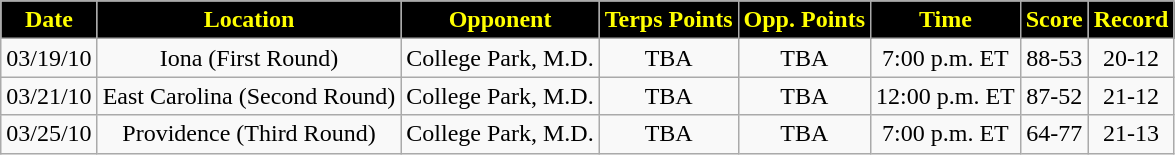<table class="wikitable" style="text-align:center">
<tr>
<th style="background:black;color:yellow;">Date</th>
<th style="background:black;color:yellow;">Location</th>
<th style="background:black;color:yellow;">Opponent</th>
<th style="background:black;color:yellow;">Terps Points</th>
<th style="background:black;color:yellow;">Opp. Points</th>
<th style="background:black;color:yellow;">Time</th>
<th style="background:black;color:yellow;">Score</th>
<th style="background:black;color:yellow;">Record</th>
</tr>
<tr>
<td>03/19/10</td>
<td>Iona (First Round)</td>
<td>College Park, M.D.</td>
<td>TBA</td>
<td>TBA</td>
<td>7:00 p.m. ET</td>
<td>88-53</td>
<td>20-12</td>
</tr>
<tr>
<td>03/21/10</td>
<td>East Carolina (Second Round)</td>
<td>College Park, M.D.</td>
<td>TBA</td>
<td>TBA</td>
<td>12:00 p.m. ET</td>
<td>87-52</td>
<td>21-12</td>
</tr>
<tr>
<td>03/25/10</td>
<td>Providence (Third Round)</td>
<td>College Park, M.D.</td>
<td>TBA</td>
<td>TBA</td>
<td>7:00 p.m. ET</td>
<td>64-77</td>
<td>21-13</td>
</tr>
</table>
